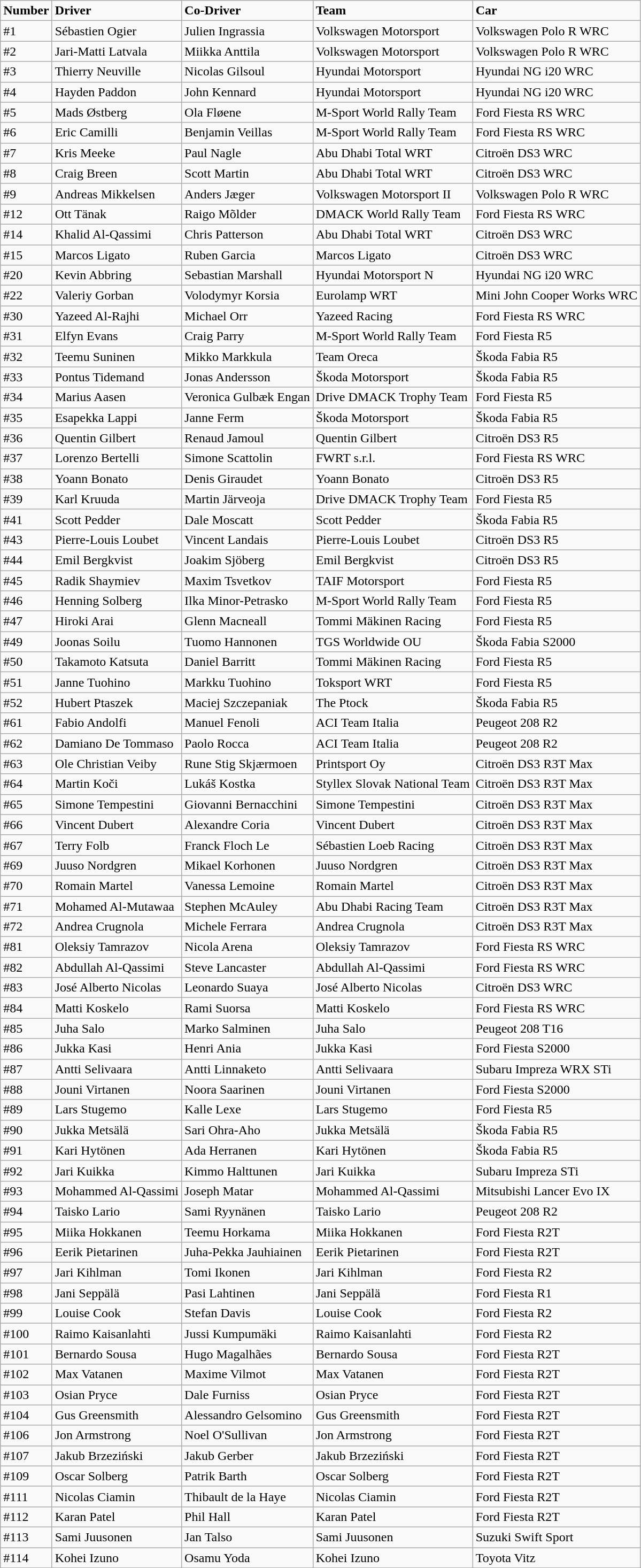<table class="wikitable mw-collapsible">
<tr>
<td><strong>Number</strong></td>
<td><strong>Driver</strong></td>
<td><strong>Co-Driver</strong></td>
<td><strong>Team</strong></td>
<td><strong>Car</strong></td>
</tr>
<tr>
<td>#1</td>
<td>Sébastien Ogier</td>
<td>Julien Ingrassia</td>
<td>Volkswagen Motorsport</td>
<td>Volkswagen Polo R WRC</td>
</tr>
<tr>
<td>#2</td>
<td>Jari-Matti Latvala</td>
<td>Miikka Anttila</td>
<td>Volkswagen Motorsport</td>
<td>Volkswagen Polo R WRC</td>
</tr>
<tr>
<td>#3</td>
<td>Thierry Neuville</td>
<td>Nicolas Gilsoul</td>
<td>Hyundai Motorsport</td>
<td>Hyundai NG i20 WRC</td>
</tr>
<tr>
<td>#4</td>
<td>Hayden Paddon</td>
<td>John Kennard</td>
<td>Hyundai Motorsport</td>
<td>Hyundai NG i20 WRC</td>
</tr>
<tr>
<td>#5</td>
<td>Mads Østberg</td>
<td>Ola Fløene</td>
<td>M-Sport World Rally Team</td>
<td>Ford Fiesta RS WRC</td>
</tr>
<tr>
<td>#6</td>
<td>Eric Camilli</td>
<td>Benjamin Veillas</td>
<td>M-Sport World Rally Team</td>
<td>Ford Fiesta RS WRC</td>
</tr>
<tr>
<td>#7</td>
<td>Kris Meeke</td>
<td>Paul Nagle</td>
<td>Abu Dhabi Total WRT</td>
<td>Citroën DS3 WRC</td>
</tr>
<tr>
<td>#8</td>
<td>Craig Breen</td>
<td>Scott Martin</td>
<td>Abu Dhabi Total WRT</td>
<td>Citroën DS3 WRC</td>
</tr>
<tr>
<td>#9</td>
<td>Andreas Mikkelsen</td>
<td>Anders Jæger</td>
<td>Volkswagen Motorsport II</td>
<td>Volkswagen Polo R WRC</td>
</tr>
<tr>
<td>#12</td>
<td>Ott Tänak</td>
<td>Raigo Mõlder</td>
<td>DMACK World Rally Team</td>
<td>Ford Fiesta RS WRC</td>
</tr>
<tr>
<td>#14</td>
<td>Khalid Al-Qassimi</td>
<td>Chris Patterson</td>
<td>Abu Dhabi Total WRT</td>
<td>Citroën DS3 WRC</td>
</tr>
<tr>
<td>#15</td>
<td>Marcos Ligato</td>
<td>Ruben Garcia</td>
<td>Marcos Ligato</td>
<td>Citroën DS3 WRC</td>
</tr>
<tr>
<td>#20</td>
<td>Kevin Abbring</td>
<td>Sebastian Marshall</td>
<td>Hyundai Motorsport N</td>
<td>Hyundai NG i20 WRC</td>
</tr>
<tr>
<td>#22</td>
<td>Valeriy Gorban</td>
<td>Volodymyr Korsia</td>
<td>Eurolamp WRT</td>
<td>Mini John Cooper Works WRC</td>
</tr>
<tr>
<td>#30</td>
<td>Yazeed Al-Rajhi</td>
<td>Michael Orr</td>
<td>Yazeed Racing</td>
<td>Ford Fiesta RS WRC</td>
</tr>
<tr>
<td>#31</td>
<td>Elfyn Evans</td>
<td>Craig Parry</td>
<td>M-Sport World Rally Team</td>
<td>Ford Fiesta R5</td>
</tr>
<tr>
<td>#32</td>
<td>Teemu Suninen</td>
<td>Mikko Markkula</td>
<td>Team Oreca</td>
<td>Škoda Fabia R5</td>
</tr>
<tr>
<td>#33</td>
<td>Pontus Tidemand</td>
<td>Jonas Andersson</td>
<td>Škoda Motorsport</td>
<td>Škoda Fabia R5</td>
</tr>
<tr>
<td>#34</td>
<td>Marius Aasen</td>
<td>Veronica Gulbæk Engan</td>
<td>Drive DMACK Trophy Team</td>
<td>Ford Fiesta R5</td>
</tr>
<tr>
<td>#35</td>
<td>Esapekka Lappi</td>
<td>Janne Ferm</td>
<td>Škoda Motorsport</td>
<td>Škoda Fabia R5</td>
</tr>
<tr>
<td>#36</td>
<td>Quentin Gilbert</td>
<td>Renaud Jamoul</td>
<td>Quentin Gilbert</td>
<td>Citroën DS3 R5</td>
</tr>
<tr>
<td>#37</td>
<td>Lorenzo Bertelli</td>
<td>Simone Scattolin</td>
<td>FWRT s.r.l.</td>
<td>Ford Fiesta RS WRC</td>
</tr>
<tr>
<td>#38</td>
<td>Yoann Bonato</td>
<td>Denis Giraudet</td>
<td>Yoann Bonato</td>
<td>Citroën DS3 R5</td>
</tr>
<tr>
<td>#39</td>
<td>Karl Kruuda</td>
<td>Martin Järveoja</td>
<td>Drive DMACK Trophy Team</td>
<td>Ford Fiesta R5</td>
</tr>
<tr>
<td>#41</td>
<td>Scott Pedder</td>
<td>Dale Moscatt</td>
<td>Scott Pedder</td>
<td>Škoda Fabia R5</td>
</tr>
<tr>
<td>#43</td>
<td>Pierre-Louis Loubet</td>
<td>Vincent Landais</td>
<td>Pierre-Louis Loubet</td>
<td>Citroën DS3 R5</td>
</tr>
<tr>
<td>#44</td>
<td>Emil Bergkvist</td>
<td>Joakim Sjöberg</td>
<td>Emil Bergkvist</td>
<td>Citroën DS3 R5</td>
</tr>
<tr>
<td>#45</td>
<td>Radik Shaymiev</td>
<td>Maxim Tsvetkov</td>
<td>TAIF Motorsport</td>
<td>Ford Fiesta R5</td>
</tr>
<tr>
<td>#46</td>
<td>Henning Solberg</td>
<td>Ilka Minor-Petrasko</td>
<td>M-Sport World Rally Team</td>
<td>Ford Fiesta R5</td>
</tr>
<tr>
<td>#47</td>
<td>Hiroki Arai</td>
<td>Glenn Macneall</td>
<td>Tommi Mäkinen Racing</td>
<td>Ford Fiesta R5</td>
</tr>
<tr>
<td>#49</td>
<td>Joonas Soilu</td>
<td>Tuomo Hannonen</td>
<td>TGS Worldwide OU</td>
<td>Škoda Fabia S2000</td>
</tr>
<tr>
<td>#50</td>
<td>Takamoto Katsuta</td>
<td>Daniel Barritt</td>
<td>Tommi Mäkinen Racing</td>
<td>Ford Fiesta R5</td>
</tr>
<tr>
<td>#51</td>
<td>Janne Tuohino</td>
<td>Markku Tuohino</td>
<td>Toksport WRT</td>
<td>Ford Fiesta R5</td>
</tr>
<tr>
<td>#52</td>
<td>Hubert Ptaszek</td>
<td>Maciej Szczepaniak</td>
<td>The Ptock</td>
<td>Škoda Fabia R5</td>
</tr>
<tr>
<td>#61</td>
<td>Fabio Andolfi</td>
<td>Manuel Fenoli</td>
<td>ACI Team Italia</td>
<td>Peugeot 208 R2</td>
</tr>
<tr>
<td>#62</td>
<td>Damiano De Tommaso</td>
<td>Paolo Rocca</td>
<td>ACI Team Italia</td>
<td>Peugeot 208 R2</td>
</tr>
<tr>
<td>#63</td>
<td>Ole Christian Veiby</td>
<td>Rune Stig Skjærmoen</td>
<td>Printsport Oy</td>
<td>Citroën DS3 R3T Max</td>
</tr>
<tr>
<td>#64</td>
<td>Martin Koči</td>
<td>Lukáš Kostka</td>
<td>Styllex Slovak National Team</td>
<td>Citroën DS3 R3T Max</td>
</tr>
<tr>
<td>#65</td>
<td>Simone Tempestini</td>
<td>Giovanni Bernacchini</td>
<td>Simone Tempestini</td>
<td>Citroën DS3 R3T Max</td>
</tr>
<tr>
<td>#66</td>
<td>Vincent Dubert</td>
<td>Alexandre Coria</td>
<td>Vincent Dubert</td>
<td>Citroën DS3 R3T Max</td>
</tr>
<tr>
<td>#67</td>
<td>Terry Folb</td>
<td>Franck Floch Le</td>
<td>Sébastien Loeb Racing</td>
<td>Citroën DS3 R3T Max</td>
</tr>
<tr>
<td>#69</td>
<td>Juuso Nordgren</td>
<td>Mikael Korhonen</td>
<td>Juuso Nordgren</td>
<td>Citroën DS3 R3T Max</td>
</tr>
<tr>
<td>#70</td>
<td>Romain Martel</td>
<td>Vanessa Lemoine</td>
<td>Romain Martel</td>
<td>Citroën DS3 R3T Max</td>
</tr>
<tr>
<td>#71</td>
<td>Mohamed Al-Mutawaa</td>
<td>Stephen McAuley</td>
<td>Abu Dhabi Racing Team</td>
<td>Citroën DS3 R3T Max</td>
</tr>
<tr>
<td>#72</td>
<td>Andrea Crugnola</td>
<td>Michele Ferrara</td>
<td>Andrea Crugnola</td>
<td>Citroën DS3 R3T Max</td>
</tr>
<tr>
<td>#81</td>
<td>Oleksiy Tamrazov</td>
<td>Nicola Arena</td>
<td>Oleksiy Tamrazov</td>
<td>Ford Fiesta RS WRC</td>
</tr>
<tr>
<td>#82</td>
<td>Abdullah Al-Qassimi</td>
<td>Steve Lancaster</td>
<td>Abdullah Al-Qassimi</td>
<td>Ford Fiesta RS WRC</td>
</tr>
<tr>
<td>#83</td>
<td>José Alberto Nicolas</td>
<td>Leonardo Suaya</td>
<td>José Alberto Nicolas</td>
<td>Citroën DS3 WRC</td>
</tr>
<tr>
<td>#84</td>
<td>Matti Koskelo</td>
<td>Rami Suorsa</td>
<td>Matti Koskelo</td>
<td>Ford Fiesta RS WRC</td>
</tr>
<tr>
<td>#85</td>
<td>Juha Salo</td>
<td>Marko Salminen</td>
<td>Juha Salo</td>
<td>Peugeot 208 T16</td>
</tr>
<tr>
<td>#86</td>
<td>Jukka Kasi</td>
<td>Henri Ania</td>
<td>Jukka Kasi</td>
<td>Ford Fiesta S2000</td>
</tr>
<tr>
<td>#87</td>
<td>Antti Selivaara</td>
<td>Antti Linnaketo</td>
<td>Antti Selivaara</td>
<td>Subaru Impreza WRX STi</td>
</tr>
<tr>
<td>#88</td>
<td>Jouni Virtanen</td>
<td>Noora Saarinen</td>
<td>Jouni Virtanen</td>
<td>Ford Fiesta S2000</td>
</tr>
<tr>
<td>#89</td>
<td>Lars Stugemo</td>
<td>Kalle Lexe</td>
<td>Lars Stugemo</td>
<td>Ford Fiesta R5</td>
</tr>
<tr>
<td>#90</td>
<td>Jukka Metsälä</td>
<td>Sari Ohra-Aho</td>
<td>Jukka Metsälä</td>
<td>Škoda Fabia R5</td>
</tr>
<tr>
<td>#91</td>
<td>Kari Hytönen</td>
<td>Ada Herranen</td>
<td>Kari Hytönen</td>
<td>Škoda Fabia R5</td>
</tr>
<tr>
<td>#92</td>
<td>Jari Kuikka</td>
<td>Kimmo Halttunen</td>
<td>Jari Kuikka</td>
<td>Subaru Impreza STi</td>
</tr>
<tr>
<td>#93</td>
<td>Mohammed Al-Qassimi</td>
<td>Joseph Matar</td>
<td>Mohammed Al-Qassimi</td>
<td>Mitsubishi Lancer Evo IX</td>
</tr>
<tr>
<td>#94</td>
<td>Taisko Lario</td>
<td>Sami Ryynänen</td>
<td>Taisko Lario</td>
<td>Peugeot 208 R2</td>
</tr>
<tr>
<td>#95</td>
<td>Miika Hokkanen</td>
<td>Teemu Horkama</td>
<td>Miika Hokkanen</td>
<td>Ford Fiesta R2T</td>
</tr>
<tr>
<td>#96</td>
<td>Eerik Pietarinen</td>
<td>Juha-Pekka Jauhiainen</td>
<td>Eerik Pietarinen</td>
<td>Ford Fiesta R2T</td>
</tr>
<tr>
<td>#97</td>
<td>Jari Kihlman</td>
<td>Tomi Ikonen</td>
<td>Jari Kihlman</td>
<td>Ford Fiesta R2</td>
</tr>
<tr>
<td>#98</td>
<td>Jani Seppälä</td>
<td>Pasi Lahtinen</td>
<td>Jani Seppälä</td>
<td>Ford Fiesta R1</td>
</tr>
<tr>
<td>#99</td>
<td>Louise Cook</td>
<td>Stefan Davis</td>
<td>Louise Cook</td>
<td>Ford Fiesta R2</td>
</tr>
<tr>
<td>#100</td>
<td>Raimo Kaisanlahti</td>
<td>Jussi Kumpumäki</td>
<td>Raimo Kaisanlahti</td>
<td>Ford Fiesta R2</td>
</tr>
<tr>
<td>#101</td>
<td>Bernardo Sousa</td>
<td>Hugo Magalhães</td>
<td>Bernardo Sousa</td>
<td>Ford Fiesta R2T</td>
</tr>
<tr>
<td>#102</td>
<td>Max Vatanen</td>
<td>Maxime Vilmot</td>
<td>Max Vatanen</td>
<td>Ford Fiesta R2T</td>
</tr>
<tr>
<td>#103</td>
<td>Osian Pryce</td>
<td>Dale Furniss</td>
<td>Osian Pryce</td>
<td>Ford Fiesta R2T</td>
</tr>
<tr>
<td>#104</td>
<td>Gus Greensmith</td>
<td>Alessandro Gelsomino</td>
<td>Gus Greensmith</td>
<td>Ford Fiesta R2T</td>
</tr>
<tr>
<td>#106</td>
<td>Jon Armstrong</td>
<td>Noel O'Sullivan</td>
<td>Jon Armstrong</td>
<td>Ford Fiesta R2T</td>
</tr>
<tr>
<td>#107</td>
<td>Jakub Brzeziński</td>
<td>Jakub Gerber</td>
<td>Jakub Brzeziński</td>
<td>Ford Fiesta R2T</td>
</tr>
<tr>
<td>#109</td>
<td>Oscar Solberg</td>
<td>Patrik Barth</td>
<td>Oscar Solberg</td>
<td>Ford Fiesta R2T</td>
</tr>
<tr>
<td>#111</td>
<td>Nicolas Ciamin</td>
<td>Thibault de la Haye</td>
<td>Nicolas Ciamin</td>
<td>Ford Fiesta R2T</td>
</tr>
<tr>
<td>#112</td>
<td>Karan Patel</td>
<td>Phil Hall</td>
<td>Karan Patel</td>
<td>Ford Fiesta R2T</td>
</tr>
<tr>
<td>#113</td>
<td>Sami Juusonen</td>
<td>Jan Talso</td>
<td>Sami Juusonen</td>
<td>Suzuki Swift Sport</td>
</tr>
<tr>
<td>#114</td>
<td>Kohei Izuno</td>
<td>Osamu Yoda</td>
<td>Kohei Izuno</td>
<td>Toyota Vitz</td>
</tr>
</table>
